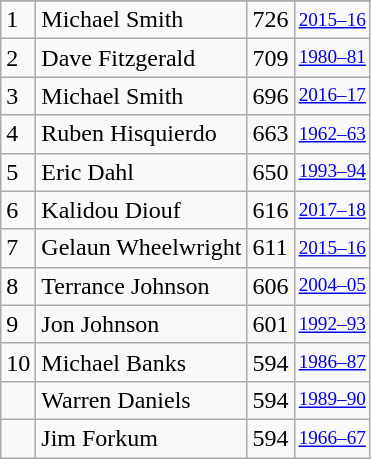<table class="wikitable">
<tr>
</tr>
<tr>
<td>1</td>
<td>Michael Smith</td>
<td>726</td>
<td style="font-size:80%;"><a href='#'>2015–16</a></td>
</tr>
<tr>
<td>2</td>
<td>Dave Fitzgerald</td>
<td>709</td>
<td style="font-size:80%;"><a href='#'>1980–81</a></td>
</tr>
<tr>
<td>3</td>
<td>Michael Smith</td>
<td>696</td>
<td style="font-size:80%;"><a href='#'>2016–17</a></td>
</tr>
<tr>
<td>4</td>
<td>Ruben Hisquierdo</td>
<td>663</td>
<td style="font-size:80%;"><a href='#'>1962–63</a></td>
</tr>
<tr>
<td>5</td>
<td>Eric Dahl</td>
<td>650</td>
<td style="font-size:80%;"><a href='#'>1993–94</a></td>
</tr>
<tr>
<td>6</td>
<td>Kalidou Diouf</td>
<td>616</td>
<td style="font-size:80%;"><a href='#'>2017–18</a></td>
</tr>
<tr>
<td>7</td>
<td>Gelaun Wheelwright</td>
<td>611</td>
<td style="font-size:80%;"><a href='#'>2015–16</a></td>
</tr>
<tr>
<td>8</td>
<td>Terrance Johnson</td>
<td>606</td>
<td style="font-size:80%;"><a href='#'>2004–05</a></td>
</tr>
<tr>
<td>9</td>
<td>Jon Johnson</td>
<td>601</td>
<td style="font-size:80%;"><a href='#'>1992–93</a></td>
</tr>
<tr>
<td>10</td>
<td>Michael Banks</td>
<td>594</td>
<td style="font-size:80%;"><a href='#'>1986–87</a></td>
</tr>
<tr>
<td></td>
<td>Warren Daniels</td>
<td>594</td>
<td style="font-size:80%;"><a href='#'>1989–90</a></td>
</tr>
<tr>
<td></td>
<td>Jim Forkum</td>
<td>594</td>
<td style="font-size:80%;"><a href='#'>1966–67</a></td>
</tr>
</table>
